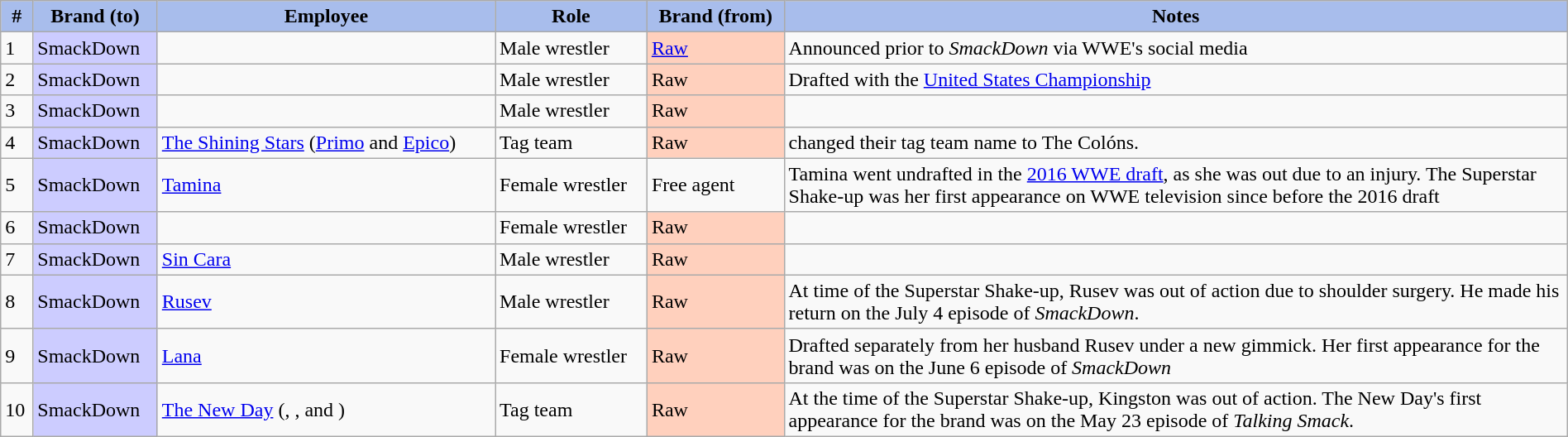<table class="wikitable sortable" style="width: 100%">
<tr>
<th style="background:#A8BDEC;" data-sort-type="number">#</th>
<th style="background:#A8BDEC; white-space: nowrap">Brand (to)</th>
<th style="background:#A8BDEC">Employee</th>
<th style="background:#A8BDEC; white-space: nowrap;">Role</th>
<th style="background:#A8BDEC; white-space: nowrap">Brand (from)</th>
<th width=50% style="background:#A8BDEC">Notes</th>
</tr>
<tr>
<td>1</td>
<td style="background: #ccf">SmackDown</td>
<td></td>
<td>Male wrestler</td>
<td style="background:#ffd0bd"><a href='#'>Raw</a></td>
<td>Announced prior to <em>SmackDown</em> via WWE's social media</td>
</tr>
<tr>
<td>2</td>
<td style="background: #ccf">SmackDown</td>
<td></td>
<td>Male wrestler</td>
<td style="background:#ffd0bd">Raw</td>
<td>Drafted with the <a href='#'>United States Championship</a></td>
</tr>
<tr>
<td>3</td>
<td style="background: #ccf">SmackDown</td>
<td></td>
<td>Male wrestler</td>
<td style="background:#ffd0bd">Raw</td>
<td></td>
</tr>
<tr>
<td>4</td>
<td style="background: #ccf">SmackDown</td>
<td><a href='#'>The Shining Stars</a> (<a href='#'>Primo</a> and <a href='#'>Epico</a>)</td>
<td>Tag team</td>
<td style="background:#ffd0bd">Raw</td>
<td> changed their tag team name to The Colóns.</td>
</tr>
<tr>
<td>5</td>
<td style="background: #ccf">SmackDown</td>
<td><a href='#'>Tamina</a></td>
<td>Female wrestler</td>
<td>Free agent</td>
<td>Tamina went undrafted in the <a href='#'>2016 WWE draft</a>, as she was out due to an injury. The Superstar Shake-up was her first appearance on WWE television since before the 2016 draft</td>
</tr>
<tr>
<td>6</td>
<td style="background: #ccf">SmackDown</td>
<td></td>
<td>Female wrestler</td>
<td style="background:#ffd0bd">Raw</td>
<td></td>
</tr>
<tr>
<td>7</td>
<td style="background: #ccf">SmackDown</td>
<td><a href='#'>Sin Cara</a></td>
<td>Male wrestler</td>
<td style="background:#ffd0bd">Raw</td>
<td></td>
</tr>
<tr>
<td>8</td>
<td style="background: #ccf">SmackDown</td>
<td><a href='#'>Rusev</a></td>
<td>Male wrestler</td>
<td style="background:#ffd0bd">Raw</td>
<td>At time of the Superstar Shake-up, Rusev was out of action due to shoulder surgery. He made his return on the July 4 episode of <em>SmackDown</em>.</td>
</tr>
<tr>
<td>9</td>
<td style="background: #ccf">SmackDown</td>
<td><a href='#'>Lana</a></td>
<td>Female wrestler</td>
<td style="background:#ffd0bd">Raw</td>
<td>Drafted separately from her husband Rusev under a new gimmick. Her first appearance for the brand was on the June 6 episode of <em>SmackDown</em></td>
</tr>
<tr>
<td>10</td>
<td style="background: #ccf">SmackDown</td>
<td><a href='#'>The New Day</a> (, , and )</td>
<td>Tag team</td>
<td style="background:#ffd0bd">Raw</td>
<td>At the time of the Superstar Shake-up, Kingston was out of action. The New Day's first appearance for the brand was on the May 23 episode of <em>Talking Smack</em>.</td>
</tr>
</table>
